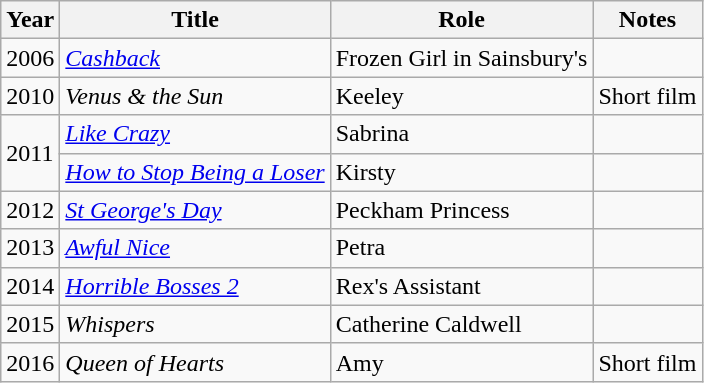<table class="wikitable sortable">
<tr>
<th>Year</th>
<th>Title</th>
<th>Role</th>
<th class="unsortable">Notes</th>
</tr>
<tr>
<td>2006</td>
<td><em><a href='#'>Cashback</a></em></td>
<td>Frozen Girl in Sainsbury's</td>
<td></td>
</tr>
<tr>
<td>2010</td>
<td><em>Venus & the Sun</em></td>
<td>Keeley</td>
<td>Short film</td>
</tr>
<tr>
<td rowspan="2">2011</td>
<td><em><a href='#'>Like Crazy</a></em></td>
<td>Sabrina</td>
<td></td>
</tr>
<tr>
<td><em><a href='#'>How to Stop Being a Loser</a></em></td>
<td>Kirsty</td>
<td></td>
</tr>
<tr>
<td>2012</td>
<td><em><a href='#'>St George's Day</a></em></td>
<td>Peckham Princess</td>
<td></td>
</tr>
<tr>
<td>2013</td>
<td><em><a href='#'>Awful Nice</a></em></td>
<td>Petra</td>
<td></td>
</tr>
<tr>
<td>2014</td>
<td><em><a href='#'>Horrible Bosses 2</a></em></td>
<td>Rex's Assistant</td>
<td></td>
</tr>
<tr>
<td>2015</td>
<td><em>Whispers</em></td>
<td>Catherine Caldwell</td>
<td></td>
</tr>
<tr>
<td>2016</td>
<td><em>Queen of Hearts</em></td>
<td>Amy</td>
<td>Short film</td>
</tr>
</table>
